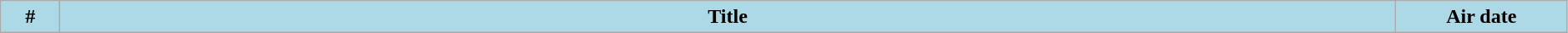<table class="wikitable plainrowheaders" style="width:99%; background:#fff;">
<tr>
<th style="background:#add8e6; width:40px;">#</th>
<th style="background: #add8e6;">Title</th>
<th style="background:#add8e6; width:130px;">Air date<br>

</th>
</tr>
</table>
